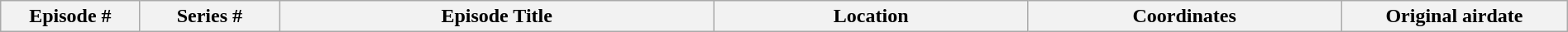<table class="wikitable plainrowheaders" style="width:100%; margin:auto;">
<tr>
<th width="8%">Episode #</th>
<th width="8%">Series #</th>
<th width="25%">Episode Title</th>
<th width="18%">Location</th>
<th width="18%">Coordinates</th>
<th width="13%">Original airdate<br><onlyinclude>





</onlyinclude></th>
</tr>
</table>
